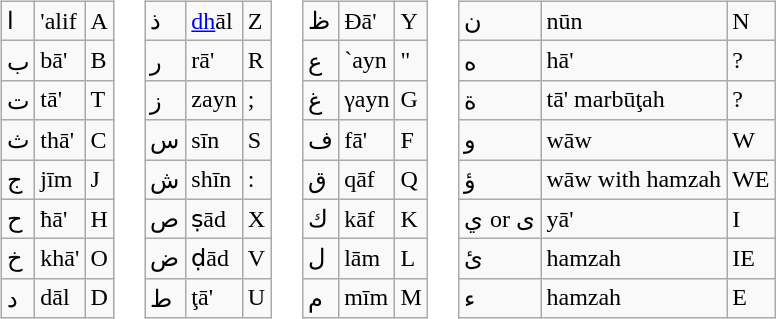<table align="left">
<tr>
<td valign="top"><br><table class="wikitable">
<tr>
<td>ا</td>
<td>'alif</td>
<td>A</td>
</tr>
<tr>
<td>ب</td>
<td>bā'</td>
<td>B</td>
</tr>
<tr>
<td>ت</td>
<td>tā'</td>
<td>T</td>
</tr>
<tr>
<td>ث</td>
<td>thā'</td>
<td>C</td>
</tr>
<tr>
<td>ج</td>
<td>jīm</td>
<td>J</td>
</tr>
<tr>
<td>ح</td>
<td>ħā'</td>
<td>H</td>
</tr>
<tr>
<td>خ</td>
<td>khā'</td>
<td>O</td>
</tr>
<tr>
<td>د</td>
<td>dāl</td>
<td>D</td>
</tr>
</table>
</td>
<td valign="top"><br><table class="wikitable">
<tr>
<td>ذ</td>
<td><a href='#'>dh</a>āl</td>
<td>Z</td>
</tr>
<tr>
<td>ر</td>
<td>rā'</td>
<td>R</td>
</tr>
<tr>
<td>ز</td>
<td>zayn</td>
<td>;</td>
</tr>
<tr>
<td>س</td>
<td>sīn</td>
<td>S</td>
</tr>
<tr>
<td>ش</td>
<td>shīn</td>
<td>:</td>
</tr>
<tr>
<td>ص</td>
<td>ṣād</td>
<td>X</td>
</tr>
<tr>
<td>ض</td>
<td>ḍād</td>
<td>V</td>
</tr>
<tr>
<td>ط</td>
<td>ţā'</td>
<td>U</td>
</tr>
</table>
</td>
<td valign="top"><br><table class="wikitable">
<tr>
<td>ظ</td>
<td>Ðā'</td>
<td>Y</td>
</tr>
<tr>
<td>ع</td>
<td>`ayn</td>
<td>"</td>
</tr>
<tr>
<td>غ</td>
<td>γayn</td>
<td>G</td>
</tr>
<tr>
<td>ف</td>
<td>fā'</td>
<td>F</td>
</tr>
<tr>
<td>ق</td>
<td>qāf</td>
<td>Q</td>
</tr>
<tr>
<td>ك</td>
<td>kāf</td>
<td>K</td>
</tr>
<tr>
<td>ل</td>
<td>lām</td>
<td>L</td>
</tr>
<tr>
<td>م</td>
<td>mīm</td>
<td>M</td>
</tr>
</table>
</td>
<td valign="top"><br><table class="wikitable">
<tr>
<td>ن</td>
<td>nūn</td>
<td>N</td>
</tr>
<tr>
<td>ه</td>
<td>hā'</td>
<td>?</td>
</tr>
<tr>
<td>ة</td>
<td>tā' marbūţah</td>
<td>?</td>
</tr>
<tr>
<td>و</td>
<td>wāw</td>
<td>W</td>
</tr>
<tr>
<td>ؤ</td>
<td>wāw with hamzah</td>
<td>WE</td>
</tr>
<tr>
<td>ي or ى</td>
<td>yā'</td>
<td>I</td>
</tr>
<tr>
<td>ئ</td>
<td>hamzah</td>
<td>IE</td>
</tr>
<tr>
<td>ﺀ</td>
<td>hamzah</td>
<td>E</td>
</tr>
</table>
</td>
</tr>
</table>
